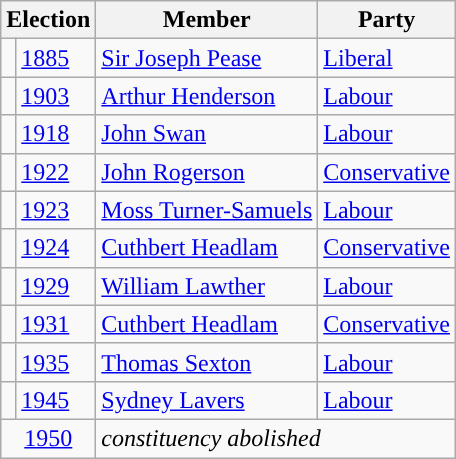<table class="wikitable">
<tr>
<th colspan="2">Election</th>
<th>Member</th>
<th>Party</th>
</tr>
<tr>
<td style="color:inherit;background-color: "></td>
<td><a href='#'>1885</a></td>
<td><a href='#'>Sir Joseph Pease</a></td>
<td><a href='#'>Liberal</a></td>
</tr>
<tr>
<td style="color:inherit;background-color: "></td>
<td><a href='#'>1903</a></td>
<td><a href='#'>Arthur Henderson</a></td>
<td><a href='#'>Labour</a></td>
</tr>
<tr>
<td style="color:inherit;background-color: "></td>
<td><a href='#'>1918</a></td>
<td><a href='#'>John Swan</a></td>
<td><a href='#'>Labour</a></td>
</tr>
<tr>
<td style="color:inherit;background-color: "></td>
<td><a href='#'>1922</a></td>
<td><a href='#'>John Rogerson</a></td>
<td><a href='#'>Conservative</a></td>
</tr>
<tr>
<td style="color:inherit;background-color: "></td>
<td><a href='#'>1923</a></td>
<td><a href='#'>Moss Turner-Samuels</a></td>
<td><a href='#'>Labour</a></td>
</tr>
<tr>
<td style="color:inherit;background-color: "></td>
<td><a href='#'>1924</a></td>
<td><a href='#'>Cuthbert Headlam</a></td>
<td><a href='#'>Conservative</a></td>
</tr>
<tr>
<td style="color:inherit;background-color: "></td>
<td><a href='#'>1929</a></td>
<td><a href='#'>William Lawther</a></td>
<td><a href='#'>Labour</a></td>
</tr>
<tr>
<td style="color:inherit;background-color: "></td>
<td><a href='#'>1931</a></td>
<td><a href='#'>Cuthbert Headlam</a></td>
<td><a href='#'>Conservative</a></td>
</tr>
<tr>
<td style="color:inherit;background-color: "></td>
<td><a href='#'>1935</a></td>
<td><a href='#'>Thomas Sexton</a></td>
<td><a href='#'>Labour</a></td>
</tr>
<tr>
<td style="color:inherit;background-color: "></td>
<td><a href='#'>1945</a></td>
<td><a href='#'>Sydney Lavers</a></td>
<td><a href='#'>Labour</a></td>
</tr>
<tr>
<td colspan="2" align="center"><a href='#'>1950</a></td>
<td colspan="2"><em>constituency abolished</em></td>
</tr>
</table>
